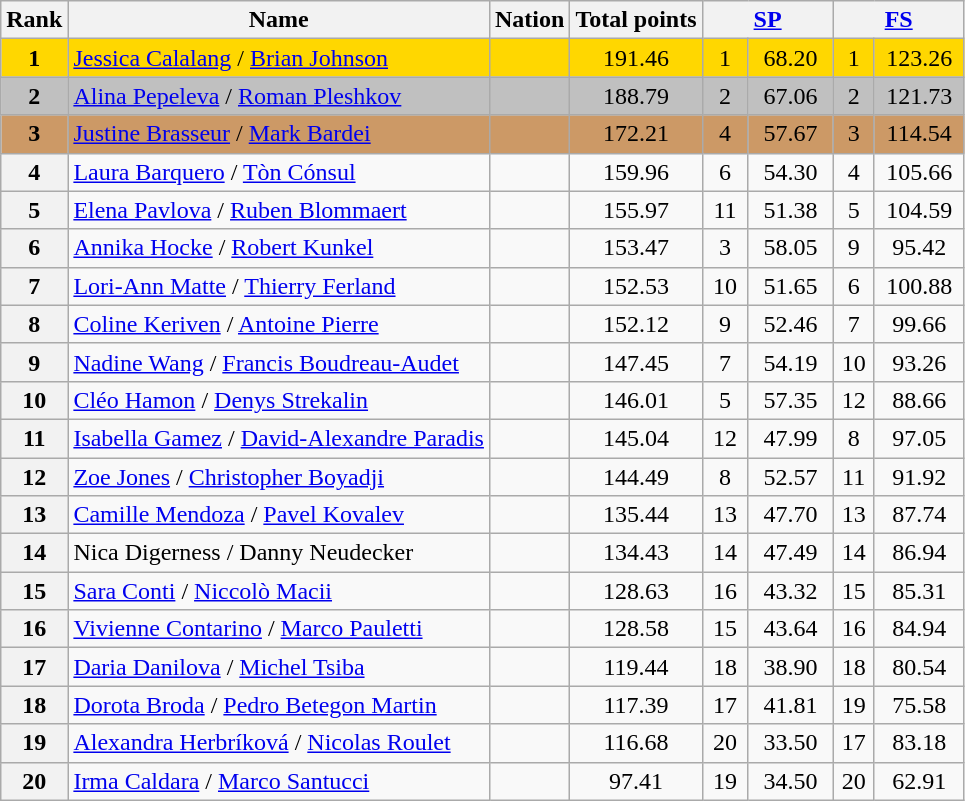<table class="wikitable sortable">
<tr>
<th>Rank</th>
<th>Name</th>
<th>Nation</th>
<th>Total points</th>
<th colspan="2" width="80px"><a href='#'>SP</a></th>
<th colspan="2" width="80px"><a href='#'>FS</a></th>
</tr>
<tr bgcolor="gold">
<td align="center"><strong>1</strong></td>
<td><a href='#'>Jessica Calalang</a> / <a href='#'>Brian Johnson</a></td>
<td></td>
<td align="center">191.46</td>
<td align="center">1</td>
<td align="center">68.20</td>
<td align="center">1</td>
<td align="center">123.26</td>
</tr>
<tr bgcolor="silver">
<td align="center"><strong>2</strong></td>
<td><a href='#'>Alina Pepeleva</a> / <a href='#'>Roman Pleshkov</a></td>
<td></td>
<td align="center">188.79</td>
<td align="center">2</td>
<td align="center">67.06</td>
<td align="center">2</td>
<td align="center">121.73</td>
</tr>
<tr bgcolor="cc9966">
<td align="center"><strong>3</strong></td>
<td><a href='#'>Justine Brasseur</a> / <a href='#'>Mark Bardei</a></td>
<td></td>
<td align="center">172.21</td>
<td align="center">4</td>
<td align="center">57.67</td>
<td align="center">3</td>
<td align="center">114.54</td>
</tr>
<tr>
<th>4</th>
<td><a href='#'>Laura Barquero</a> / <a href='#'>Tòn Cónsul</a></td>
<td></td>
<td align="center">159.96</td>
<td align="center">6</td>
<td align="center">54.30</td>
<td align="center">4</td>
<td align="center">105.66</td>
</tr>
<tr>
<th>5</th>
<td><a href='#'>Elena Pavlova</a> / <a href='#'>Ruben Blommaert</a></td>
<td></td>
<td align="center">155.97</td>
<td align="center">11</td>
<td align="center">51.38</td>
<td align="center">5</td>
<td align="center">104.59</td>
</tr>
<tr>
<th>6</th>
<td><a href='#'>Annika Hocke</a> / <a href='#'>Robert Kunkel</a></td>
<td></td>
<td align="center">153.47</td>
<td align="center">3</td>
<td align="center">58.05</td>
<td align="center">9</td>
<td align="center">95.42</td>
</tr>
<tr>
<th>7</th>
<td><a href='#'>Lori-Ann Matte</a> / <a href='#'>Thierry Ferland</a></td>
<td></td>
<td align="center">152.53</td>
<td align="center">10</td>
<td align="center">51.65</td>
<td align="center">6</td>
<td align="center">100.88</td>
</tr>
<tr>
<th>8</th>
<td><a href='#'>Coline Keriven</a> / <a href='#'>Antoine Pierre</a></td>
<td></td>
<td align="center">152.12</td>
<td align="center">9</td>
<td align="center">52.46</td>
<td align="center">7</td>
<td align="center">99.66</td>
</tr>
<tr>
<th>9</th>
<td><a href='#'>Nadine Wang</a> / <a href='#'>Francis Boudreau-Audet</a></td>
<td></td>
<td align="center">147.45</td>
<td align="center">7</td>
<td align="center">54.19</td>
<td align="center">10</td>
<td align="center">93.26</td>
</tr>
<tr>
<th>10</th>
<td><a href='#'>Cléo Hamon</a> / <a href='#'>Denys Strekalin</a></td>
<td></td>
<td align="center">146.01</td>
<td align="center">5</td>
<td align="center">57.35</td>
<td align="center">12</td>
<td align="center">88.66</td>
</tr>
<tr>
<th>11</th>
<td><a href='#'>Isabella Gamez</a> / <a href='#'>David-Alexandre Paradis</a></td>
<td></td>
<td align="center">145.04</td>
<td align="center">12</td>
<td align="center">47.99</td>
<td align="center">8</td>
<td align="center">97.05</td>
</tr>
<tr>
<th>12</th>
<td><a href='#'>Zoe Jones</a> / <a href='#'>Christopher Boyadji</a></td>
<td></td>
<td align="center">144.49</td>
<td align="center">8</td>
<td align="center">52.57</td>
<td align="center">11</td>
<td align="center">91.92</td>
</tr>
<tr>
<th>13</th>
<td><a href='#'>Camille Mendoza</a> / <a href='#'>Pavel Kovalev</a></td>
<td></td>
<td align="center">135.44</td>
<td align="center">13</td>
<td align="center">47.70</td>
<td align="center">13</td>
<td align="center">87.74</td>
</tr>
<tr>
<th>14</th>
<td>Nica Digerness / Danny Neudecker</td>
<td></td>
<td align="center">134.43</td>
<td align="center">14</td>
<td align="center">47.49</td>
<td align="center">14</td>
<td align="center">86.94</td>
</tr>
<tr>
<th>15</th>
<td><a href='#'>Sara Conti</a> / <a href='#'>Niccolò Macii</a></td>
<td></td>
<td align="center">128.63</td>
<td align="center">16</td>
<td align="center">43.32</td>
<td align="center">15</td>
<td align="center">85.31</td>
</tr>
<tr>
<th>16</th>
<td><a href='#'>Vivienne Contarino</a> / <a href='#'>Marco Pauletti</a></td>
<td></td>
<td align="center">128.58</td>
<td align="center">15</td>
<td align="center">43.64</td>
<td align="center">16</td>
<td align="center">84.94</td>
</tr>
<tr>
<th>17</th>
<td><a href='#'>Daria Danilova</a> / <a href='#'>Michel Tsiba</a></td>
<td></td>
<td align="center">119.44</td>
<td align="center">18</td>
<td align="center">38.90</td>
<td align="center">18</td>
<td align="center">80.54</td>
</tr>
<tr>
<th>18</th>
<td><a href='#'>Dorota Broda</a> / <a href='#'>Pedro Betegon Martin</a></td>
<td></td>
<td align="center">117.39</td>
<td align="center">17</td>
<td align="center">41.81</td>
<td align="center">19</td>
<td align="center">75.58</td>
</tr>
<tr>
<th>19</th>
<td><a href='#'>Alexandra Herbríková</a> / <a href='#'>Nicolas Roulet</a></td>
<td></td>
<td align="center">116.68</td>
<td align="center">20</td>
<td align="center">33.50</td>
<td align="center">17</td>
<td align="center">83.18</td>
</tr>
<tr>
<th>20</th>
<td><a href='#'>Irma Caldara</a> / <a href='#'>Marco Santucci</a></td>
<td></td>
<td align="center">97.41</td>
<td align="center">19</td>
<td align="center">34.50</td>
<td align="center">20</td>
<td align="center">62.91</td>
</tr>
</table>
